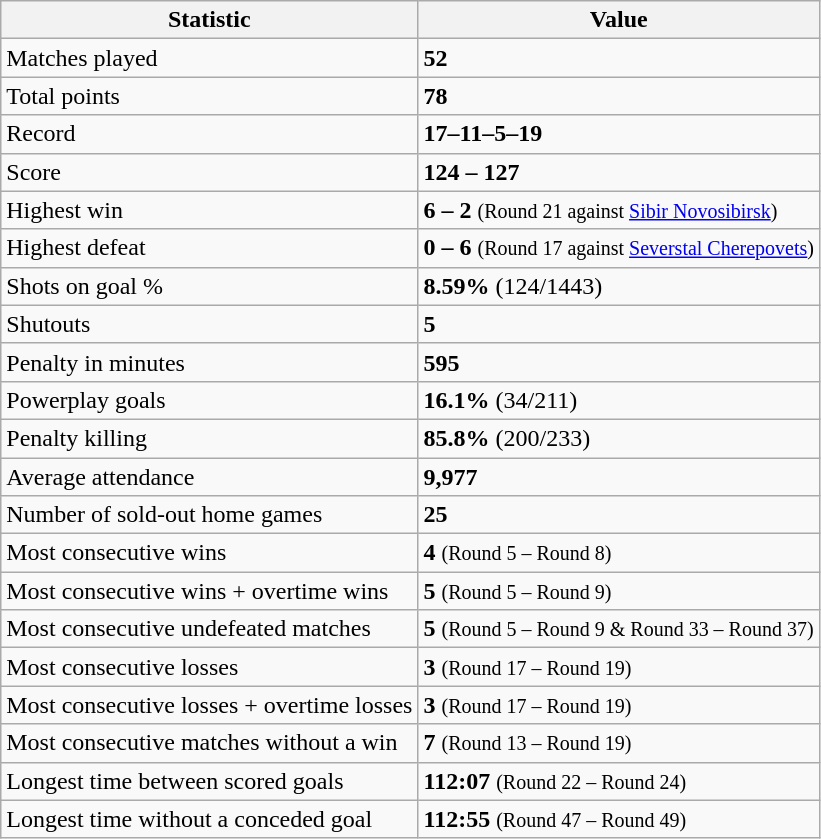<table class="wikitable">
<tr>
<th>Statistic</th>
<th>Value</th>
</tr>
<tr>
<td>Matches played</td>
<td><strong>52</strong></td>
</tr>
<tr>
<td>Total points</td>
<td><strong>78</strong></td>
</tr>
<tr>
<td>Record</td>
<td><strong>17–11–5–19</strong></td>
</tr>
<tr>
<td>Score</td>
<td><strong>124 – 127</strong></td>
</tr>
<tr>
<td>Highest win</td>
<td><strong>6 – 2</strong> <small>(Round 21 against <a href='#'>Sibir Novosibirsk</a>)</small></td>
</tr>
<tr>
<td>Highest defeat</td>
<td><strong>0 – 6</strong> <small>(Round 17 against <a href='#'>Severstal Cherepovets</a>)</small></td>
</tr>
<tr>
<td>Shots on goal %</td>
<td><strong>8.59%</strong> (124/1443)</td>
</tr>
<tr>
<td>Shutouts</td>
<td><strong>5</strong></td>
</tr>
<tr>
<td>Penalty in minutes</td>
<td><strong>595</strong></td>
</tr>
<tr>
<td>Powerplay goals</td>
<td><strong>16.1%</strong> (34/211)</td>
</tr>
<tr>
<td>Penalty killing</td>
<td><strong>85.8%</strong> (200/233)</td>
</tr>
<tr>
<td>Average attendance</td>
<td><strong>9,977</strong></td>
</tr>
<tr>
<td>Number of sold-out home games</td>
<td><strong>25</strong></td>
</tr>
<tr>
<td>Most consecutive wins</td>
<td><strong>4</strong> <small>(Round 5 – Round 8)</small></td>
</tr>
<tr>
<td>Most consecutive wins + overtime wins</td>
<td><strong>5</strong> <small>(Round 5 – Round 9)</small></td>
</tr>
<tr>
<td>Most consecutive undefeated matches</td>
<td><strong>5</strong> <small>(Round 5  – Round 9 & Round 33 – Round 37)</small></td>
</tr>
<tr>
<td>Most consecutive losses</td>
<td><strong>3</strong> <small>(Round 17 – Round 19)</small></td>
</tr>
<tr>
<td>Most consecutive losses + overtime losses</td>
<td><strong>3</strong> <small>(Round 17 – Round 19)</small></td>
</tr>
<tr>
<td>Most consecutive matches without a win</td>
<td><strong>7</strong> <small>(Round 13 – Round 19)</small></td>
</tr>
<tr>
<td>Longest time between scored goals</td>
<td><strong>112:07</strong> <small>(Round 22 – Round 24)</small></td>
</tr>
<tr>
<td>Longest time without a conceded goal</td>
<td><strong>112:55</strong> <small>(Round 47 – Round 49)</small></td>
</tr>
</table>
